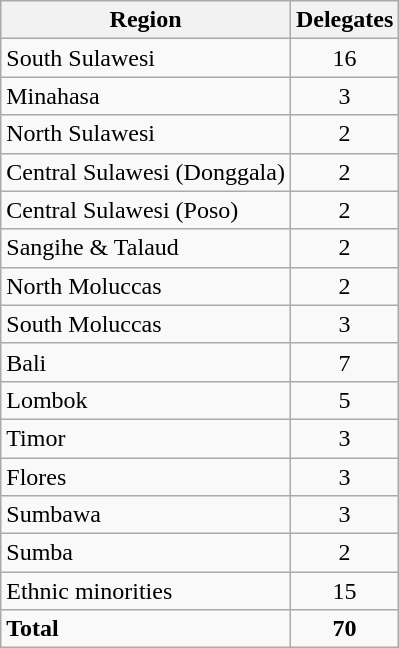<table class="wikitable">
<tr>
<th>Region</th>
<th>Delegates</th>
</tr>
<tr>
<td>South Sulawesi</td>
<td align=center>16</td>
</tr>
<tr>
<td>Minahasa</td>
<td align=center>3</td>
</tr>
<tr>
<td>North Sulawesi</td>
<td align=center>2</td>
</tr>
<tr>
<td>Central Sulawesi (Donggala)</td>
<td align=center>2</td>
</tr>
<tr>
<td>Central Sulawesi (Poso)</td>
<td align=center>2</td>
</tr>
<tr>
<td>Sangihe & Talaud</td>
<td align=center>2</td>
</tr>
<tr>
<td>North Moluccas</td>
<td align=center>2</td>
</tr>
<tr>
<td>South Moluccas</td>
<td align=center>3</td>
</tr>
<tr>
<td>Bali</td>
<td align=center>7</td>
</tr>
<tr>
<td>Lombok</td>
<td align=center>5</td>
</tr>
<tr>
<td>Timor</td>
<td align=center>3</td>
</tr>
<tr>
<td>Flores</td>
<td align=center>3</td>
</tr>
<tr>
<td>Sumbawa</td>
<td align=center>3</td>
</tr>
<tr>
<td>Sumba</td>
<td align=center>2</td>
</tr>
<tr>
<td>Ethnic minorities</td>
<td align=center>15</td>
</tr>
<tr>
<td><strong>Total</strong></td>
<td align=center><strong>70</strong></td>
</tr>
</table>
